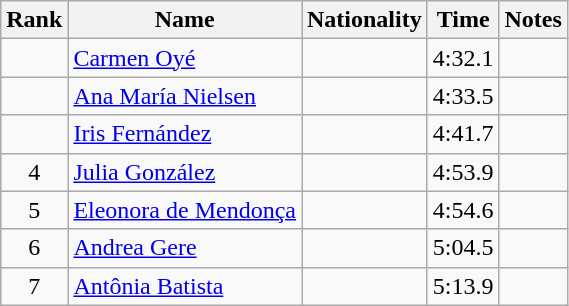<table class="wikitable sortable" style="text-align:center">
<tr>
<th>Rank</th>
<th>Name</th>
<th>Nationality</th>
<th>Time</th>
<th>Notes</th>
</tr>
<tr>
<td></td>
<td align=left><a href='#'>Carmen Oyé</a></td>
<td align=left></td>
<td>4:32.1</td>
<td></td>
</tr>
<tr>
<td></td>
<td align=left><a href='#'>Ana María Nielsen</a></td>
<td align=left></td>
<td>4:33.5</td>
<td></td>
</tr>
<tr>
<td></td>
<td align=left><a href='#'>Iris Fernández</a></td>
<td align=left></td>
<td>4:41.7</td>
<td></td>
</tr>
<tr>
<td>4</td>
<td align=left><a href='#'>Julia González</a></td>
<td align=left></td>
<td>4:53.9</td>
<td></td>
</tr>
<tr>
<td>5</td>
<td align=left><a href='#'>Eleonora de Mendonça</a></td>
<td align=left></td>
<td>4:54.6</td>
<td></td>
</tr>
<tr>
<td>6</td>
<td align=left><a href='#'>Andrea Gere</a></td>
<td align=left></td>
<td>5:04.5</td>
<td></td>
</tr>
<tr>
<td>7</td>
<td align=left><a href='#'>Antônia Batista</a></td>
<td align=left></td>
<td>5:13.9</td>
<td></td>
</tr>
</table>
